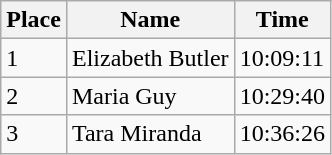<table class="wikitable">
<tr>
<th>Place</th>
<th>Name</th>
<th>Time</th>
</tr>
<tr>
<td>1</td>
<td> Elizabeth Butler</td>
<td>10:09:11</td>
</tr>
<tr>
<td>2</td>
<td> Maria Guy</td>
<td>10:29:40</td>
</tr>
<tr>
<td>3</td>
<td> Tara Miranda</td>
<td>10:36:26</td>
</tr>
</table>
